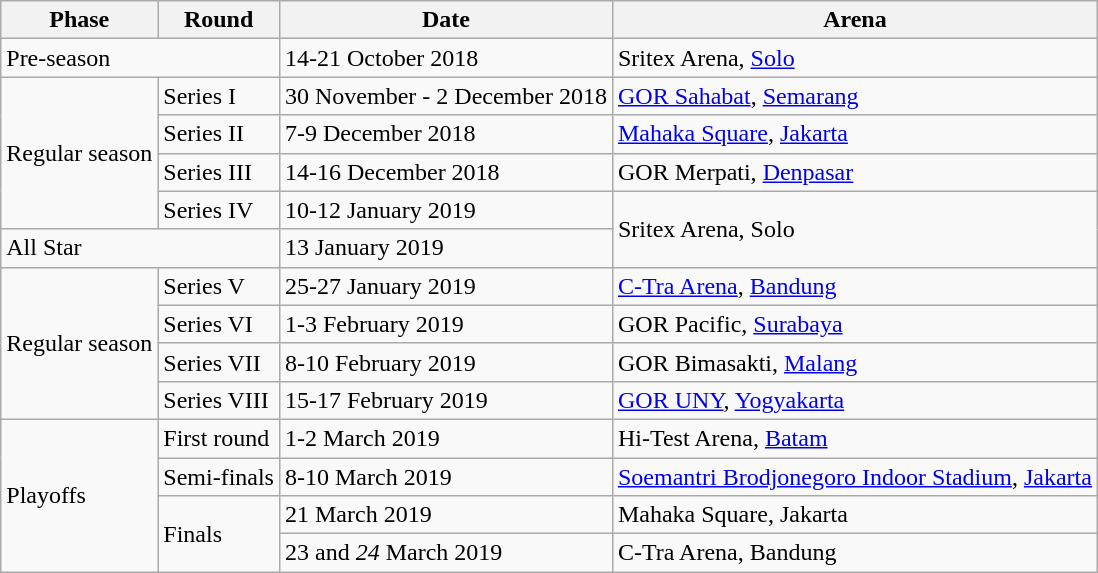<table class="wikitable">
<tr>
<th>Phase</th>
<th>Round</th>
<th>Date</th>
<th>Arena</th>
</tr>
<tr>
<td colspan="2">Pre-season</td>
<td>14-21 October 2018</td>
<td>Sritex Arena, <a href='#'>Solo</a></td>
</tr>
<tr>
<td rowspan="4">Regular season</td>
<td>Series I</td>
<td>30 November - 2 December 2018</td>
<td><a href='#'>GOR Sahabat</a>, <a href='#'>Semarang</a></td>
</tr>
<tr>
<td>Series II</td>
<td>7-9 December 2018</td>
<td><a href='#'>Mahaka Square</a>, <a href='#'>Jakarta</a></td>
</tr>
<tr>
<td>Series III</td>
<td>14-16 December 2018</td>
<td>GOR Merpati, <a href='#'>Denpasar</a></td>
</tr>
<tr>
<td>Series IV</td>
<td>10-12 January 2019</td>
<td rowspan="2">Sritex Arena, Solo</td>
</tr>
<tr>
<td colspan="2">All Star</td>
<td>13 January 2019</td>
</tr>
<tr>
<td rowspan="4">Regular season</td>
<td>Series V</td>
<td>25-27 January 2019</td>
<td><a href='#'>C-Tra Arena</a>, <a href='#'>Bandung</a></td>
</tr>
<tr>
<td>Series VI</td>
<td>1-3 February 2019</td>
<td>GOR Pacific, <a href='#'>Surabaya</a></td>
</tr>
<tr>
<td>Series VII</td>
<td>8-10 February 2019</td>
<td>GOR Bimasakti, <a href='#'>Malang</a></td>
</tr>
<tr>
<td>Series VIII</td>
<td>15-17 February 2019</td>
<td><a href='#'>GOR UNY</a>, <a href='#'>Yogyakarta</a></td>
</tr>
<tr>
<td rowspan="7">Playoffs</td>
<td>First round</td>
<td>1-2 March 2019</td>
<td>Hi-Test Arena, <a href='#'>Batam</a></td>
</tr>
<tr>
<td>Semi-finals</td>
<td>8-10 March 2019</td>
<td><a href='#'>Soemantri Brodjonegoro Indoor Stadium</a>, <a href='#'>Jakarta</a></td>
</tr>
<tr>
<td rowspan="2">Finals</td>
<td>21 March 2019</td>
<td>Mahaka Square, Jakarta</td>
</tr>
<tr>
<td>23 and <em>24</em> March 2019</td>
<td>C-Tra Arena, Bandung</td>
</tr>
</table>
